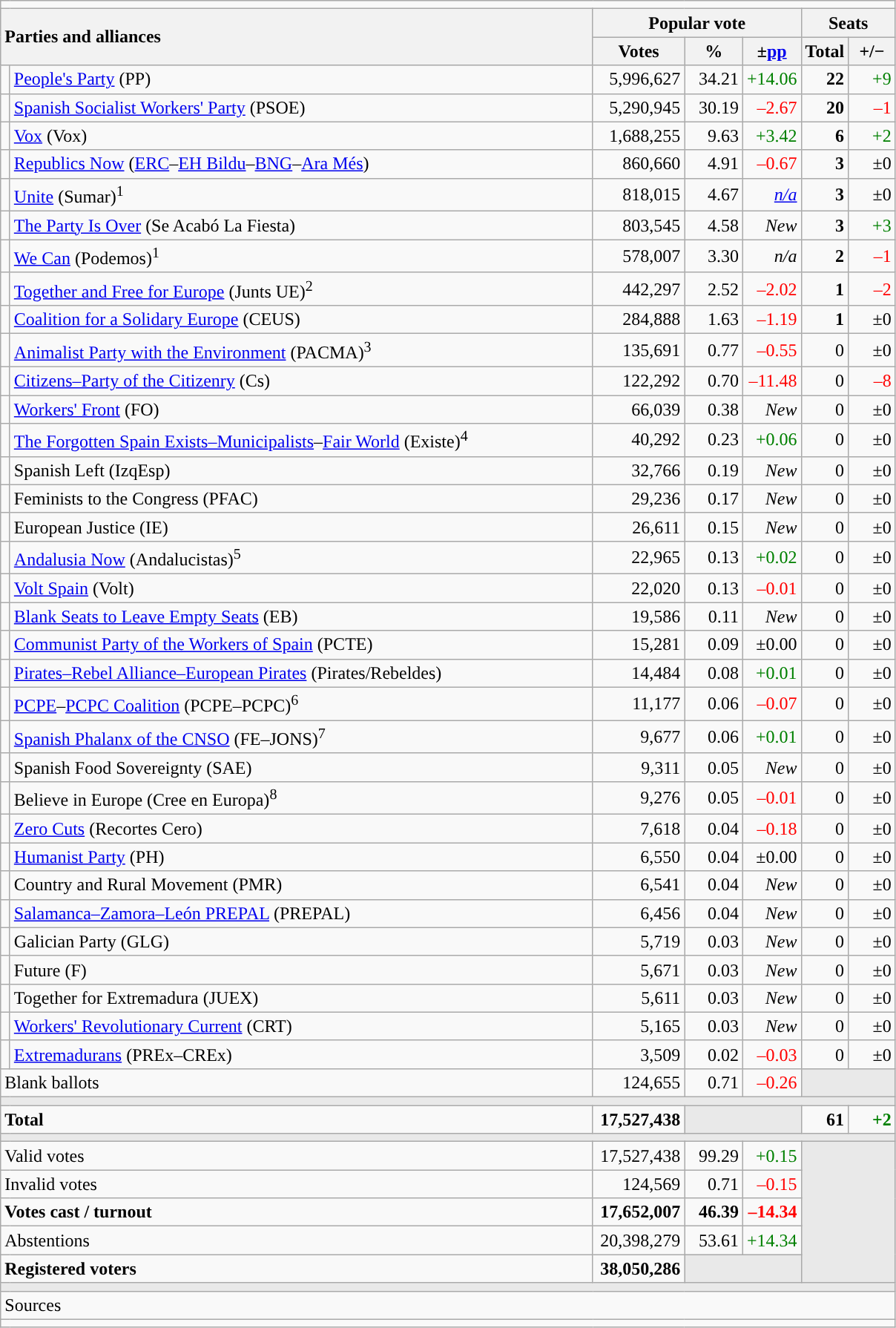<table class="wikitable" style="text-align:right;">
<tr>
<td colspan="7"></td>
</tr>
<tr bgcolor="#E9E9E9" align="center">
<th style="text-align:left;" rowspan="2" colspan="2" width="525">Parties and alliances</th>
<th colspan="3">Popular vote</th>
<th colspan="2">Seats</th>
</tr>
<tr bgcolor="#E9E9E9" align="center">
<th width="75">Votes</th>
<th width="45">%</th>
<th width="45">±<a href='#'>pp</a></th>
<th width="35">Total</th>
<th width="35">+/−</th>
</tr>
<tr>
<td width="1" style="color:inherit;background:"></td>
<td align="left"><a href='#'>People's Party</a> (PP)</td>
<td>5,996,627</td>
<td>34.21</td>
<td style="color:green;">+14.06</td>
<td><strong>22</strong></td>
<td style="color:green;">+9</td>
</tr>
<tr>
<td style="color:inherit;background:"></td>
<td align="left"><a href='#'>Spanish Socialist Workers' Party</a> (PSOE)</td>
<td>5,290,945</td>
<td>30.19</td>
<td style="color:red;">–2.67</td>
<td><strong>20</strong></td>
<td style="color:red;">–1</td>
</tr>
<tr>
<td style="color:inherit;background:"></td>
<td align="left"><a href='#'>Vox</a> (Vox)</td>
<td>1,688,255</td>
<td>9.63</td>
<td style="color:green;">+3.42</td>
<td><strong>6</strong></td>
<td style="color:green;">+2</td>
</tr>
<tr>
<td style="color:inherit;background:"></td>
<td align="left"><a href='#'>Republics Now</a> (<a href='#'>ERC</a>–<a href='#'>EH Bildu</a>–<a href='#'>BNG</a>–<a href='#'>Ara Més</a>)</td>
<td>860,660</td>
<td>4.91</td>
<td style="color:red;">–0.67</td>
<td><strong>3</strong></td>
<td>±0</td>
</tr>
<tr>
<td style="color:inherit;background:"></td>
<td align="left"><a href='#'>Unite</a> (Sumar)<sup>1</sup></td>
<td>818,015</td>
<td>4.67</td>
<td><em><a href='#'>n/a</a></em></td>
<td><strong>3</strong></td>
<td>±0</td>
</tr>
<tr>
<td style="color:inherit;background:"></td>
<td align="left"><a href='#'>The Party Is Over</a> (Se Acabó La Fiesta)</td>
<td>803,545</td>
<td>4.58</td>
<td><em>New</em></td>
<td><strong>3</strong></td>
<td style="color:green;">+3</td>
</tr>
<tr>
<td style="color:inherit;background:"></td>
<td align="left"><a href='#'>We Can</a> (Podemos)<sup>1</sup></td>
<td>578,007</td>
<td>3.30</td>
<td><em>n/a</em></td>
<td><strong>2</strong></td>
<td style="color:red;">–1</td>
</tr>
<tr>
<td style="color:inherit;background:"></td>
<td align="left"><a href='#'>Together and Free for Europe</a> (Junts UE)<sup>2</sup></td>
<td>442,297</td>
<td>2.52</td>
<td style="color:red;">–2.02</td>
<td><strong>1</strong></td>
<td style="color:red;">–2</td>
</tr>
<tr>
<td style="color:inherit;background:"></td>
<td align="left"><a href='#'>Coalition for a Solidary Europe</a> (CEUS)</td>
<td>284,888</td>
<td>1.63</td>
<td style="color:red;">–1.19</td>
<td><strong>1</strong></td>
<td>±0</td>
</tr>
<tr>
<td style="color:inherit;background:"></td>
<td align="left"><a href='#'>Animalist Party with the Environment</a> (PACMA)<sup>3</sup></td>
<td>135,691</td>
<td>0.77</td>
<td style="color:red;">–0.55</td>
<td>0</td>
<td>±0</td>
</tr>
<tr>
<td style="color:inherit;background:"></td>
<td align="left"><a href='#'>Citizens–Party of the Citizenry</a> (Cs)</td>
<td>122,292</td>
<td>0.70</td>
<td style="color:red;">–11.48</td>
<td>0</td>
<td style="color:red;">–8</td>
</tr>
<tr>
<td style="color:inherit;background:"></td>
<td align="left"><a href='#'>Workers' Front</a> (FO)</td>
<td>66,039</td>
<td>0.38</td>
<td><em>New</em></td>
<td>0</td>
<td>±0</td>
</tr>
<tr>
<td style="color:inherit;background:"></td>
<td align="left"><a href='#'>The Forgotten Spain Exists–Municipalists</a>–<a href='#'>Fair World</a> (Existe)<sup>4</sup></td>
<td>40,292</td>
<td>0.23</td>
<td style="color:green;">+0.06</td>
<td>0</td>
<td>±0</td>
</tr>
<tr>
<td style="color:inherit;background:"></td>
<td align="left">Spanish Left (IzqEsp)</td>
<td>32,766</td>
<td>0.19</td>
<td><em>New</em></td>
<td>0</td>
<td>±0</td>
</tr>
<tr>
<td style="color:inherit;background:"></td>
<td align="left">Feminists to the Congress (PFAC)</td>
<td>29,236</td>
<td>0.17</td>
<td><em>New</em></td>
<td>0</td>
<td>±0</td>
</tr>
<tr>
<td style="color:inherit;background:"></td>
<td align="left">European Justice (IE)</td>
<td>26,611</td>
<td>0.15</td>
<td><em>New</em></td>
<td>0</td>
<td>±0</td>
</tr>
<tr>
<td style="color:inherit;background:"></td>
<td align="left"><a href='#'>Andalusia Now</a> (Andalucistas)<sup>5</sup></td>
<td>22,965</td>
<td>0.13</td>
<td style="color:green;">+0.02</td>
<td>0</td>
<td>±0</td>
</tr>
<tr>
<td style="color:inherit;background:"></td>
<td align="left"><a href='#'>Volt Spain</a> (Volt)</td>
<td>22,020</td>
<td>0.13</td>
<td style="color:red;">–0.01</td>
<td>0</td>
<td>±0</td>
</tr>
<tr>
<td style="color:inherit;background:"></td>
<td align="left"><a href='#'>Blank Seats to Leave Empty Seats</a> (EB)</td>
<td>19,586</td>
<td>0.11</td>
<td><em>New</em></td>
<td>0</td>
<td>±0</td>
</tr>
<tr>
<td style="color:inherit;background:"></td>
<td align="left"><a href='#'>Communist Party of the Workers of Spain</a> (PCTE)</td>
<td>15,281</td>
<td>0.09</td>
<td>±0.00</td>
<td>0</td>
<td>±0</td>
</tr>
<tr>
<td style="color:inherit;background:"></td>
<td align="left"><a href='#'>Pirates–Rebel Alliance–European Pirates</a> (Pirates/Rebeldes)</td>
<td>14,484</td>
<td>0.08</td>
<td style="color:green;">+0.01</td>
<td>0</td>
<td>±0</td>
</tr>
<tr>
<td style="color:inherit;background:"></td>
<td align="left"><a href='#'>PCPE</a>–<a href='#'>PCPC Coalition</a> (PCPE–PCPC)<sup>6</sup></td>
<td>11,177</td>
<td>0.06</td>
<td style="color:red;">–0.07</td>
<td>0</td>
<td>±0</td>
</tr>
<tr>
<td style="color:inherit;background:"></td>
<td align="left"><a href='#'>Spanish Phalanx of the CNSO</a> (FE–JONS)<sup>7</sup></td>
<td>9,677</td>
<td>0.06</td>
<td style="color:green;">+0.01</td>
<td>0</td>
<td>±0</td>
</tr>
<tr>
<td style="color:inherit;background:"></td>
<td align="left">Spanish Food Sovereignty (SAE)</td>
<td>9,311</td>
<td>0.05</td>
<td><em>New</em></td>
<td>0</td>
<td>±0</td>
</tr>
<tr>
<td style="color:inherit;background:"></td>
<td align="left">Believe in Europe (Cree en Europa)<sup>8</sup></td>
<td>9,276</td>
<td>0.05</td>
<td style="color:red;">–0.01</td>
<td>0</td>
<td>±0</td>
</tr>
<tr>
<td style="color:inherit;background:"></td>
<td align="left"><a href='#'>Zero Cuts</a> (Recortes Cero)</td>
<td>7,618</td>
<td>0.04</td>
<td style="color:red;">–0.18</td>
<td>0</td>
<td>±0</td>
</tr>
<tr>
<td style="color:inherit;background:"></td>
<td align="left"><a href='#'>Humanist Party</a> (PH)</td>
<td>6,550</td>
<td>0.04</td>
<td>±0.00</td>
<td>0</td>
<td>±0</td>
</tr>
<tr>
<td style="color:inherit;background:"></td>
<td align="left">Country and Rural Movement (PMR)</td>
<td>6,541</td>
<td>0.04</td>
<td><em>New</em></td>
<td>0</td>
<td>±0</td>
</tr>
<tr>
<td style="color:inherit;background:"></td>
<td align="left"><a href='#'>Salamanca–Zamora–León PREPAL</a> (PREPAL)</td>
<td>6,456</td>
<td>0.04</td>
<td><em>New</em></td>
<td>0</td>
<td>±0</td>
</tr>
<tr>
<td style="color:inherit;background:"></td>
<td align="left">Galician Party (GLG)</td>
<td>5,719</td>
<td>0.03</td>
<td><em>New</em></td>
<td>0</td>
<td>±0</td>
</tr>
<tr>
<td style="color:inherit;background:"></td>
<td align="left">Future (F)</td>
<td>5,671</td>
<td>0.03</td>
<td><em>New</em></td>
<td>0</td>
<td>±0</td>
</tr>
<tr>
<td style="color:inherit;background:"></td>
<td align="left">Together for Extremadura (JUEX)</td>
<td>5,611</td>
<td>0.03</td>
<td><em>New</em></td>
<td>0</td>
<td>±0</td>
</tr>
<tr>
<td style="color:inherit;background:"></td>
<td align="left"><a href='#'>Workers' Revolutionary Current</a> (CRT)</td>
<td>5,165</td>
<td>0.03</td>
<td><em>New</em></td>
<td>0</td>
<td>±0</td>
</tr>
<tr>
<td style="color:inherit;background:"></td>
<td align="left"><a href='#'>Extremadurans</a> (PREx–CREx)</td>
<td>3,509</td>
<td>0.02</td>
<td style="color:red;">–0.03</td>
<td>0</td>
<td>±0</td>
</tr>
<tr>
<td align="left" colspan="2">Blank ballots</td>
<td>124,655</td>
<td>0.71</td>
<td style="color:red;">–0.26</td>
<td bgcolor="#E9E9E9" colspan="2"></td>
</tr>
<tr>
<td colspan="7" bgcolor="#E9E9E9"></td>
</tr>
<tr style="font-weight:bold;">
<td align="left" colspan="2">Total</td>
<td>17,527,438</td>
<td bgcolor="#E9E9E9" colspan="2"></td>
<td>61</td>
<td style="color:green;">+2</td>
</tr>
<tr>
<td colspan="7" bgcolor="#E9E9E9"></td>
</tr>
<tr>
<td align="left" colspan="2">Valid votes</td>
<td>17,527,438</td>
<td>99.29</td>
<td style="color:green;">+0.15</td>
<td bgcolor="#E9E9E9" colspan="2" rowspan="5"></td>
</tr>
<tr>
<td align="left" colspan="2">Invalid votes</td>
<td>124,569</td>
<td>0.71</td>
<td style="color:red;">–0.15</td>
</tr>
<tr style="font-weight:bold;">
<td align="left" colspan="2">Votes cast / turnout</td>
<td>17,652,007</td>
<td>46.39</td>
<td style="color:red;">–14.34</td>
</tr>
<tr>
<td align="left" colspan="2">Abstentions</td>
<td>20,398,279</td>
<td>53.61</td>
<td style="color:green;">+14.34</td>
</tr>
<tr style="font-weight:bold;">
<td align="left" colspan="2">Registered voters</td>
<td>38,050,286</td>
<td bgcolor="#E9E9E9" colspan="2"></td>
</tr>
<tr>
<td colspan="7" bgcolor="#E9E9E9"></td>
</tr>
<tr>
<td align="left" colspan="7">Sources</td>
</tr>
<tr>
<td colspan="7" style="text-align:left; max-width:790px;"></td>
</tr>
</table>
